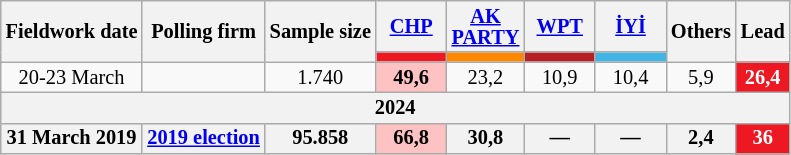<table class="wikitable mw-collapsible" style="text-align:center; font-size:85%; line-height:14px;">
<tr>
<th rowspan="2">Fieldwork date</th>
<th rowspan="2">Polling firm</th>
<th rowspan="2">Sample size</th>
<th style="width:3em;"><a href='#'>CHP</a></th>
<th style="width:3em;"><a href='#'>AK PARTY</a></th>
<th style="width:3em;"><a href='#'>WPT</a></th>
<th style="width:3em;"><a href='#'>İYİ</a></th>
<th rowspan="2">Others</th>
<th rowspan="2">Lead</th>
</tr>
<tr>
<th style="background:#ED1822;"></th>
<th style="background:#FF8700;"></th>
<th style="background:#B61F23;"></th>
<th style="background:#40B4E5;"></th>
</tr>
<tr>
<td>20-23 March</td>
<td></td>
<td>1.740</td>
<td style="background:#FFC2C2"><strong>49,6</strong></td>
<td>23,2</td>
<td>10,9</td>
<td>10,4</td>
<td>5,9</td>
<th style="background:#ED1822; color:white;">26,4</th>
</tr>
<tr>
<th colspan="9">2024</th>
</tr>
<tr>
<th>31 March 2019</th>
<th><a href='#'>2019 election</a></th>
<th>95.858</th>
<th style="background:#FFC2C2">66,8</th>
<th>30,8</th>
<th>—</th>
<th>—</th>
<th>2,4</th>
<th style="background:#ED1822; color:white;">36</th>
</tr>
</table>
